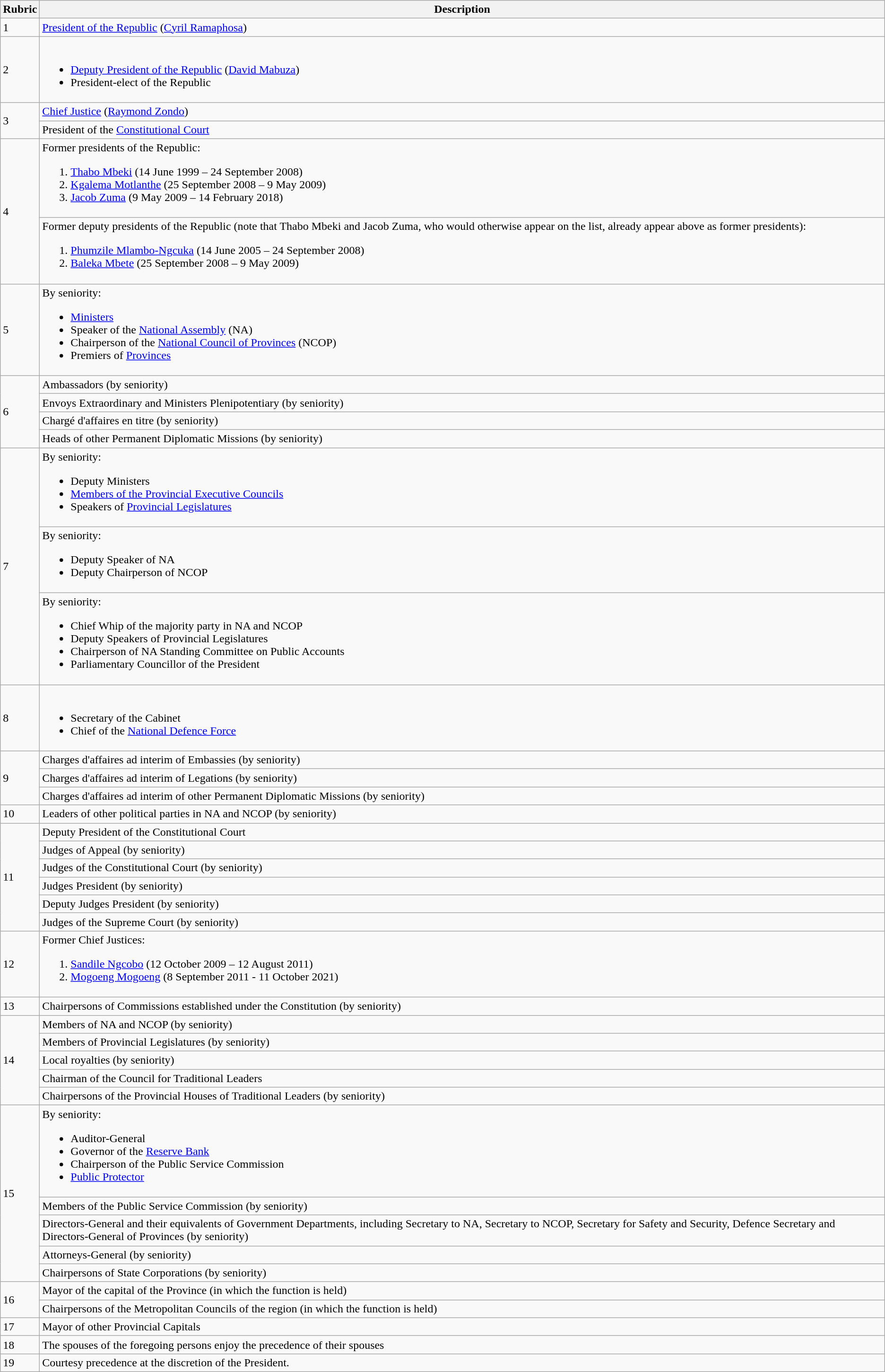<table class="wikitable">
<tr>
<th>Rubric</th>
<th>Description</th>
</tr>
<tr>
<td>1</td>
<td><a href='#'>President of the Republic</a> (<a href='#'>Cyril Ramaphosa</a>)</td>
</tr>
<tr>
<td>2</td>
<td><br><ul><li><a href='#'>Deputy President of the Republic</a> (<a href='#'>David Mabuza</a>)</li><li>President-elect of the Republic</li></ul></td>
</tr>
<tr>
<td rowspan="2">3</td>
<td><a href='#'>Chief Justice</a> (<a href='#'>Raymond Zondo</a>)</td>
</tr>
<tr>
<td>President of the <a href='#'>Constitutional Court</a></td>
</tr>
<tr>
<td rowspan="2">4</td>
<td>Former presidents of the Republic:<br><ol><li><a href='#'>Thabo Mbeki</a> (14 June 1999 – 24 September 2008)</li><li><a href='#'>Kgalema Motlanthe</a> (25 September 2008 – 9 May 2009)</li><li><a href='#'>Jacob Zuma</a> (9 May 2009 – 14 February 2018)</li></ol></td>
</tr>
<tr>
<td>Former deputy presidents of the Republic (note that Thabo Mbeki and Jacob Zuma, who would otherwise appear on the list, already appear above as former presidents):<br><ol><li><a href='#'>Phumzile Mlambo-Ngcuka</a> (14 June 2005 – 24 September 2008)</li><li><a href='#'>Baleka Mbete</a> (25 September 2008 – 9 May 2009)</li></ol></td>
</tr>
<tr>
<td>5</td>
<td>By seniority:<br><ul><li><a href='#'>Ministers</a></li><li>Speaker of the <a href='#'>National Assembly</a> (NA)</li><li>Chairperson of the <a href='#'>National Council of Provinces</a> (NCOP)</li><li>Premiers of <a href='#'>Provinces</a></li></ul></td>
</tr>
<tr>
<td rowspan="4">6</td>
<td>Ambassadors (by seniority)</td>
</tr>
<tr>
<td>Envoys Extraordinary and Ministers Plenipotentiary (by seniority)</td>
</tr>
<tr>
<td>Chargé d'affaires en titre (by seniority)</td>
</tr>
<tr>
<td>Heads of other Permanent Diplomatic Missions (by seniority)</td>
</tr>
<tr>
<td rowspan="3">7</td>
<td>By seniority:<br><ul><li>Deputy Ministers</li><li><a href='#'>Members of the Provincial Executive Councils</a></li><li>Speakers of <a href='#'>Provincial Legislatures</a></li></ul></td>
</tr>
<tr>
<td>By seniority:<br><ul><li>Deputy Speaker of NA</li><li>Deputy Chairperson of NCOP</li></ul></td>
</tr>
<tr>
<td>By seniority:<br><ul><li>Chief Whip of the majority party in NA and NCOP</li><li>Deputy Speakers of Provincial Legislatures</li><li>Chairperson of NA Standing Committee on Public Accounts</li><li>Parliamentary Councillor of the President</li></ul></td>
</tr>
<tr>
<td>8</td>
<td><br><ul><li>Secretary of the Cabinet</li><li>Chief of the <a href='#'>National Defence Force</a></li></ul></td>
</tr>
<tr>
<td rowspan="3">9</td>
<td>Charges d'affaires ad interim of Embassies (by seniority)</td>
</tr>
<tr>
<td>Charges d'affaires ad interim of Legations (by seniority)</td>
</tr>
<tr>
<td>Charges d'affaires ad interim of other Permanent Diplomatic Missions (by seniority)</td>
</tr>
<tr>
<td>10</td>
<td>Leaders of other political parties in NA and NCOP (by seniority)</td>
</tr>
<tr>
<td rowspan="6">11</td>
<td>Deputy President of the Constitutional Court</td>
</tr>
<tr>
<td>Judges of Appeal (by seniority)</td>
</tr>
<tr>
<td>Judges of the Constitutional Court (by seniority)</td>
</tr>
<tr>
<td>Judges President (by seniority)</td>
</tr>
<tr>
<td>Deputy Judges President (by seniority)</td>
</tr>
<tr>
<td>Judges of the Supreme Court (by seniority)</td>
</tr>
<tr>
<td>12</td>
<td>Former Chief Justices:<br><ol><li><a href='#'>Sandile Ngcobo</a> (12 October 2009 – 12 August 2011)</li><li><a href='#'>Mogoeng Mogoeng</a> (8 September 2011 - 11 October 2021)</li></ol></td>
</tr>
<tr>
<td>13</td>
<td>Chairpersons of Commissions established under the Constitution (by seniority)</td>
</tr>
<tr>
<td rowspan="5">14</td>
<td>Members of NA and NCOP (by seniority)</td>
</tr>
<tr>
<td>Members of Provincial Legislatures (by seniority)</td>
</tr>
<tr>
<td>Local royalties (by seniority)</td>
</tr>
<tr>
<td>Chairman of the Council for Traditional Leaders</td>
</tr>
<tr>
<td>Chairpersons of the Provincial Houses of Traditional Leaders (by seniority)</td>
</tr>
<tr>
<td rowspan="5">15</td>
<td>By seniority:<br><ul><li>Auditor-General</li><li>Governor of the <a href='#'>Reserve Bank</a></li><li>Chairperson of the Public Service Commission</li><li><a href='#'>Public Protector</a></li></ul></td>
</tr>
<tr>
<td>Members of the Public Service Commission (by seniority)</td>
</tr>
<tr>
<td>Directors-General and their equivalents of Government Departments, including Secretary to NA, Secretary to NCOP, Secretary for Safety and Security, Defence Secretary and Directors-General of Provinces (by seniority)</td>
</tr>
<tr>
<td>Attorneys-General (by seniority)</td>
</tr>
<tr>
<td>Chairpersons of State Corporations (by seniority)</td>
</tr>
<tr>
<td rowspan="2">16</td>
<td>Mayor of the capital of the Province (in which the function is held)</td>
</tr>
<tr>
<td>Chairpersons of the Metropolitan Councils of the region (in which the function is held)</td>
</tr>
<tr>
<td>17</td>
<td>Mayor of other Provincial Capitals</td>
</tr>
<tr>
<td>18</td>
<td>The spouses of the foregoing persons enjoy the precedence of their spouses</td>
</tr>
<tr>
<td>19</td>
<td>Courtesy precedence at the discretion of the President.</td>
</tr>
</table>
